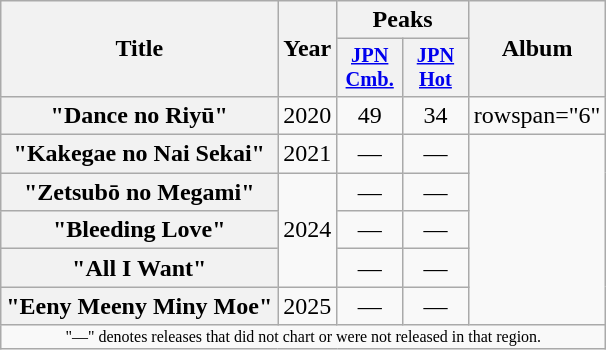<table class="wikitable plainrowheaders" style="text-align:center">
<tr>
<th scope="col" rowspan="2">Title</th>
<th scope="col" rowspan="2">Year</th>
<th scope="col" colspan="2">Peaks</th>
<th scope="col" rowspan="2">Album</th>
</tr>
<tr>
<th scope="col" style="width:2.75em;font-size:85%"><a href='#'>JPN<br>Cmb.</a><br></th>
<th scope="col" style="width:2.75em;font-size:85%"><a href='#'>JPN<br>Hot</a><br></th>
</tr>
<tr>
<th scope="row">"Dance no Riyū"</th>
<td>2020</td>
<td>49</td>
<td>34</td>
<td>rowspan="6" </td>
</tr>
<tr>
<th scope="row">"Kakegae no Nai Sekai"</th>
<td>2021</td>
<td>—</td>
<td>—</td>
</tr>
<tr>
<th scope="row">"Zetsubō no Megami"</th>
<td rowspan="3">2024</td>
<td>—</td>
<td>—</td>
</tr>
<tr>
<th scope="row">"Bleeding Love"</th>
<td>—</td>
<td>—</td>
</tr>
<tr>
<th scope="row">"All I Want"</th>
<td>—</td>
<td>—</td>
</tr>
<tr>
<th scope="row">"Eeny Meeny Miny Moe"</th>
<td>2025</td>
<td>—</td>
<td>—</td>
</tr>
<tr>
<td colspan="6" style="font-size:8pt">"—" denotes releases that did not chart or were not released in that region.</td>
</tr>
</table>
